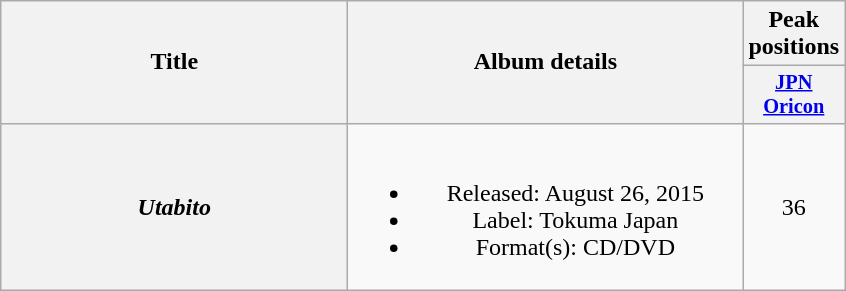<table class="wikitable plainrowheaders" style="text-align:center;">
<tr>
<th style="width:14em;" rowspan="2">Title</th>
<th style="width:16em;" rowspan="2">Album details</th>
<th colspan="1">Peak positions</th>
</tr>
<tr>
<th style="width:3em;font-size:85%"><a href='#'>JPN<br>Oricon</a></th>
</tr>
<tr>
<th scope="row"><em>Utabito</em></th>
<td><br><ul><li>Released: August 26, 2015</li><li>Label: Tokuma Japan</li><li>Format(s): CD/DVD</li></ul></td>
<td>36</td>
</tr>
</table>
